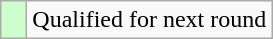<table class="wikitable">
<tr>
<td style="width:10px; background:#cfc"></td>
<td>Qualified for next round</td>
</tr>
</table>
